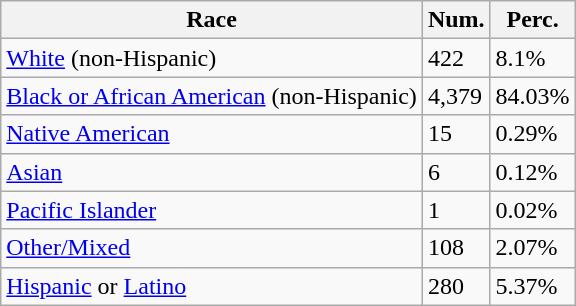<table class="wikitable">
<tr>
<th>Race</th>
<th>Num.</th>
<th>Perc.</th>
</tr>
<tr>
<td><a href='#'>White</a> (non-Hispanic)</td>
<td>422</td>
<td>8.1%</td>
</tr>
<tr>
<td><a href='#'>Black or African American</a> (non-Hispanic)</td>
<td>4,379</td>
<td>84.03%</td>
</tr>
<tr>
<td><a href='#'>Native American</a></td>
<td>15</td>
<td>0.29%</td>
</tr>
<tr>
<td><a href='#'>Asian</a></td>
<td>6</td>
<td>0.12%</td>
</tr>
<tr>
<td><a href='#'>Pacific Islander</a></td>
<td>1</td>
<td>0.02%</td>
</tr>
<tr>
<td><a href='#'>Other/Mixed</a></td>
<td>108</td>
<td>2.07%</td>
</tr>
<tr>
<td><a href='#'>Hispanic</a> or <a href='#'>Latino</a></td>
<td>280</td>
<td>5.37%</td>
</tr>
</table>
